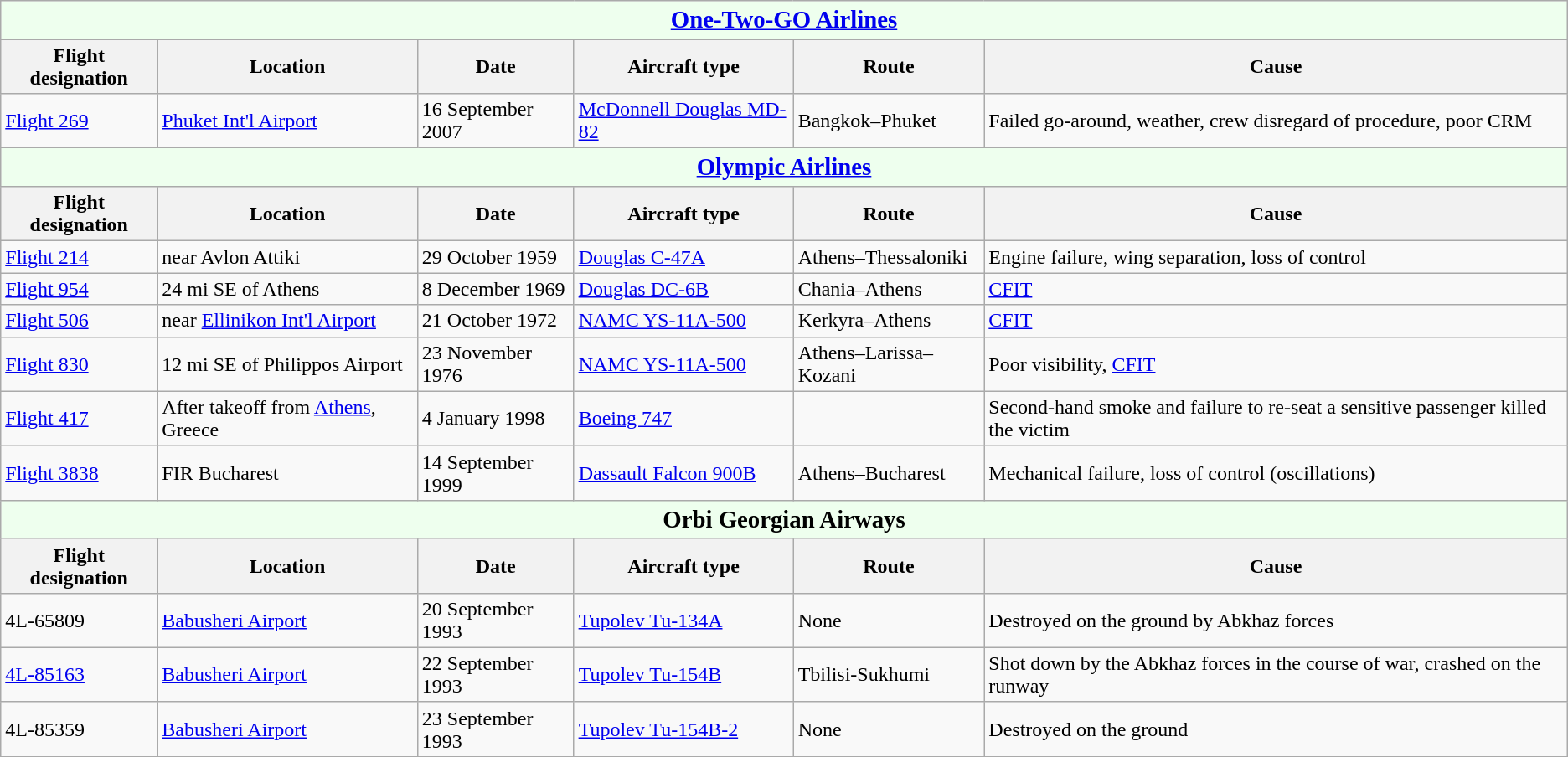<table class="wikitable">
<tr>
<th colspan="6" style="background-color:#efe;font-size:120%;"><a href='#'>One-Two-GO Airlines</a></th>
</tr>
<tr>
<th>Flight designation</th>
<th>Location</th>
<th>Date</th>
<th>Aircraft type</th>
<th>Route</th>
<th>Cause</th>
</tr>
<tr>
<td><a href='#'>Flight 269</a></td>
<td><a href='#'>Phuket Int'l Airport</a></td>
<td>16 September 2007</td>
<td><a href='#'>McDonnell Douglas MD-82</a></td>
<td>Bangkok–Phuket</td>
<td>Failed go-around, weather, crew disregard of procedure, poor CRM</td>
</tr>
<tr>
<th colspan="6" style="background-color:#efe;font-size:120%;"><a href='#'>Olympic Airlines</a></th>
</tr>
<tr>
<th>Flight designation</th>
<th>Location</th>
<th>Date</th>
<th>Aircraft type</th>
<th>Route</th>
<th>Cause</th>
</tr>
<tr>
<td><a href='#'>Flight 214</a></td>
<td>near Avlon Attiki</td>
<td>29 October 1959</td>
<td><a href='#'>Douglas C-47A</a></td>
<td>Athens–Thessaloniki</td>
<td>Engine failure, wing separation, loss of control</td>
</tr>
<tr>
<td><a href='#'>Flight 954</a></td>
<td>24 mi SE of Athens</td>
<td>8 December 1969</td>
<td><a href='#'>Douglas DC-6B</a></td>
<td>Chania–Athens</td>
<td><a href='#'>CFIT</a></td>
</tr>
<tr>
<td><a href='#'>Flight 506</a></td>
<td>near <a href='#'>Ellinikon Int'l Airport</a></td>
<td>21 October 1972</td>
<td><a href='#'>NAMC YS-11A-500</a></td>
<td>Kerkyra–Athens</td>
<td><a href='#'>CFIT</a></td>
</tr>
<tr>
<td><a href='#'>Flight 830</a></td>
<td>12 mi SE of Philippos Airport</td>
<td>23 November 1976</td>
<td><a href='#'>NAMC YS-11A-500</a></td>
<td>Athens–Larissa–Kozani</td>
<td>Poor visibility, <a href='#'>CFIT</a></td>
</tr>
<tr>
<td><a href='#'>Flight 417</a></td>
<td>After takeoff from <a href='#'>Athens</a>, Greece</td>
<td>4 January 1998</td>
<td><a href='#'>Boeing 747</a></td>
<td></td>
<td>Second-hand smoke and failure to re-seat a sensitive passenger killed the victim</td>
</tr>
<tr>
<td><a href='#'>Flight 3838</a></td>
<td>FIR Bucharest</td>
<td>14 September 1999</td>
<td><a href='#'>Dassault Falcon 900B</a></td>
<td>Athens–Bucharest</td>
<td>Mechanical failure, loss of control (oscillations)</td>
</tr>
<tr>
<th colspan="6" style="background-color:#efe;font-size:120%;">Orbi Georgian Airways</th>
</tr>
<tr>
<th>Flight designation</th>
<th>Location</th>
<th>Date</th>
<th>Aircraft type</th>
<th>Route</th>
<th>Cause</th>
</tr>
<tr>
<td>4L-65809</td>
<td><a href='#'>Babusheri Airport</a></td>
<td>20 September 1993</td>
<td><a href='#'>Tupolev Tu-134A</a></td>
<td>None</td>
<td>Destroyed on the ground by Abkhaz forces</td>
</tr>
<tr>
<td><a href='#'>4L-85163</a></td>
<td><a href='#'>Babusheri Airport</a></td>
<td>22 September 1993</td>
<td><a href='#'>Tupolev Tu-154B</a></td>
<td>Tbilisi-Sukhumi</td>
<td>Shot down by the Abkhaz forces in the course of war, crashed on the runway</td>
</tr>
<tr>
<td>4L-85359</td>
<td><a href='#'>Babusheri Airport</a></td>
<td>23 September 1993</td>
<td><a href='#'>Tupolev Tu-154B-2</a></td>
<td>None</td>
<td>Destroyed on the ground</td>
</tr>
<tr>
</tr>
</table>
